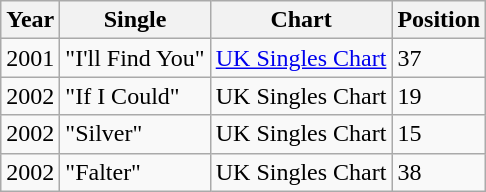<table class="wikitable">
<tr>
<th>Year</th>
<th>Single</th>
<th>Chart</th>
<th>Position</th>
</tr>
<tr>
<td>2001</td>
<td>"I'll Find You"</td>
<td><a href='#'>UK Singles Chart</a></td>
<td>37</td>
</tr>
<tr>
<td>2002</td>
<td>"If I Could"</td>
<td>UK Singles Chart</td>
<td>19</td>
</tr>
<tr>
<td>2002</td>
<td>"Silver"</td>
<td>UK Singles Chart</td>
<td>15</td>
</tr>
<tr>
<td>2002</td>
<td>"Falter"</td>
<td>UK Singles Chart</td>
<td>38</td>
</tr>
</table>
